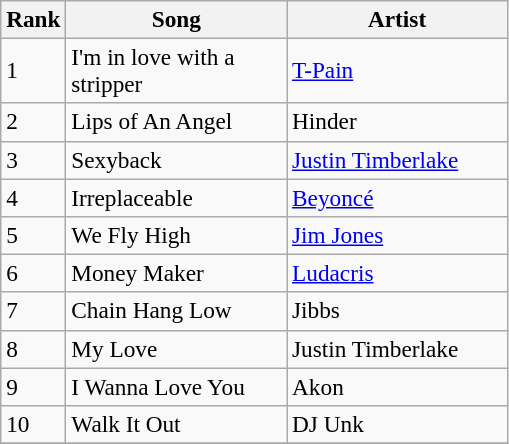<table class="wikitable sortable" style="font-size:97%;">
<tr>
<th>Rank</th>
<th class="unsortable" width="140">Song</th>
<th width="140">Artist</th>
</tr>
<tr>
<td>1</td>
<td>I'm in love with a stripper</td>
<td><a href='#'>T-Pain</a></td>
</tr>
<tr>
<td>2</td>
<td>Lips of An Angel</td>
<td>Hinder</td>
</tr>
<tr>
<td>3</td>
<td>Sexyback</td>
<td><a href='#'>Justin Timberlake</a></td>
</tr>
<tr>
<td>4</td>
<td>Irreplaceable</td>
<td><a href='#'>Beyoncé</a></td>
</tr>
<tr>
<td>5</td>
<td>We Fly High</td>
<td><a href='#'>Jim Jones</a></td>
</tr>
<tr>
<td>6</td>
<td>Money Maker</td>
<td><a href='#'>Ludacris</a></td>
</tr>
<tr>
<td>7</td>
<td>Chain Hang Low</td>
<td>Jibbs</td>
</tr>
<tr>
<td>8</td>
<td>My Love</td>
<td>Justin Timberlake</td>
</tr>
<tr>
<td>9</td>
<td>I Wanna Love You</td>
<td>Akon</td>
</tr>
<tr>
<td>10</td>
<td>Walk It Out</td>
<td>DJ Unk</td>
</tr>
<tr>
</tr>
</table>
